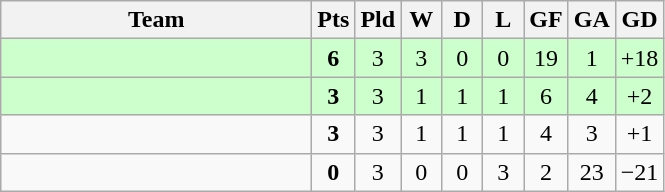<table class=wikitable style=text-align:center>
<tr>
<th width=200>Team</th>
<th width=20>Pts</th>
<th width=20>Pld</th>
<th width=20>W</th>
<th width=20>D</th>
<th width=20>L</th>
<th width=20>GF</th>
<th width=20>GA</th>
<th width=20>GD</th>
</tr>
<tr style="background:#ccffcc;">
<td align=left></td>
<td><strong>6</strong></td>
<td>3</td>
<td>3</td>
<td>0</td>
<td>0</td>
<td>19</td>
<td>1</td>
<td>+18</td>
</tr>
<tr style="background:#ccffcc;">
<td align=left></td>
<td><strong>3</strong></td>
<td>3</td>
<td>1</td>
<td>1</td>
<td>1</td>
<td>6</td>
<td>4</td>
<td>+2</td>
</tr>
<tr>
<td align=left></td>
<td><strong>3</strong></td>
<td>3</td>
<td>1</td>
<td>1</td>
<td>1</td>
<td>4</td>
<td>3</td>
<td>+1</td>
</tr>
<tr>
<td align=left></td>
<td><strong>0</strong></td>
<td>3</td>
<td>0</td>
<td>0</td>
<td>3</td>
<td>2</td>
<td>23</td>
<td>−21</td>
</tr>
</table>
